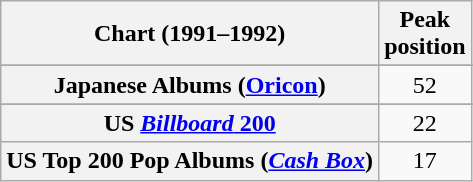<table class="wikitable sortable plainrowheaders" style="text-align:center">
<tr>
<th scope="col">Chart (1991–1992)</th>
<th scope="col">Peak<br>position</th>
</tr>
<tr>
</tr>
<tr>
</tr>
<tr>
</tr>
<tr>
<th scope="row">Japanese Albums (<a href='#'>Oricon</a>)</th>
<td>52</td>
</tr>
<tr>
</tr>
<tr>
<th scope="row">US <a href='#'><em>Billboard</em> 200</a></th>
<td>22</td>
</tr>
<tr>
<th scope="row">US Top 200 Pop Albums (<em><a href='#'>Cash Box</a></em>)</th>
<td>17</td>
</tr>
</table>
